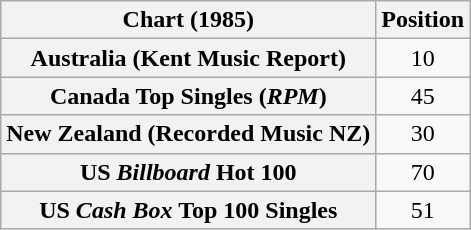<table class="wikitable sortable plainrowheaders" style="text-align:center">
<tr>
<th scope="col">Chart (1985)</th>
<th scope="col">Position</th>
</tr>
<tr>
<th scope="row">Australia (Kent Music Report)</th>
<td>10</td>
</tr>
<tr>
<th scope="row">Canada Top Singles (<em>RPM</em>)</th>
<td>45</td>
</tr>
<tr>
<th scope="row">New Zealand (Recorded Music NZ)</th>
<td>30</td>
</tr>
<tr>
<th scope="row">US <em>Billboard</em> Hot 100</th>
<td>70</td>
</tr>
<tr>
<th scope="row">US <em>Cash Box</em> Top 100 Singles</th>
<td>51</td>
</tr>
</table>
